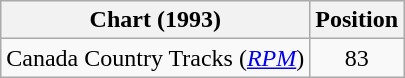<table class="wikitable sortable">
<tr>
<th scope="col">Chart (1993)</th>
<th scope="col">Position</th>
</tr>
<tr>
<td>Canada Country Tracks (<em><a href='#'>RPM</a></em>)</td>
<td align="center">83</td>
</tr>
</table>
